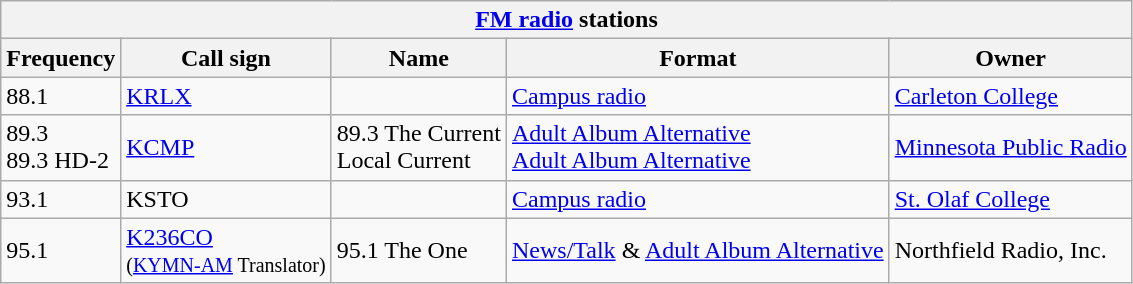<table class="wikitable">
<tr>
<th align="center" colspan="5"><strong><a href='#'>FM radio</a> stations</strong></th>
</tr>
<tr>
<th>Frequency</th>
<th>Call sign</th>
<th>Name</th>
<th>Format</th>
<th>Owner</th>
</tr>
<tr>
<td>88.1</td>
<td><a href='#'>KRLX</a></td>
<td></td>
<td><a href='#'>Campus radio</a></td>
<td><a href='#'>Carleton College</a></td>
</tr>
<tr>
<td>89.3<br>89.3 HD-2</td>
<td><a href='#'>KCMP</a></td>
<td>89.3 The Current<br>Local Current</td>
<td><a href='#'>Adult Album Alternative</a><br><a href='#'>Adult Album Alternative</a></td>
<td><a href='#'>Minnesota Public Radio</a></td>
</tr>
<tr>
<td>93.1</td>
<td>KSTO</td>
<td></td>
<td><a href='#'>Campus radio</a></td>
<td><a href='#'>St. Olaf College</a></td>
</tr>
<tr>
<td>95.1</td>
<td><a href='#'>K236CO</a><br><small>(<a href='#'>KYMN-AM</a> Translator)</small></td>
<td>95.1 The One</td>
<td><a href='#'>News/Talk</a> & <a href='#'>Adult Album Alternative</a></td>
<td>Northfield Radio, Inc.</td>
</tr>
</table>
